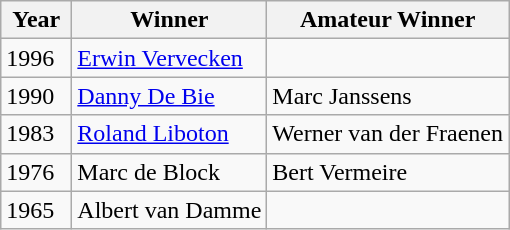<table class="wikitable">
<tr>
<th width="40em">Year</th>
<th>Winner</th>
<th>Amateur Winner</th>
</tr>
<tr>
<td>1996</td>
<td><a href='#'>Erwin Vervecken</a></td>
<td></td>
</tr>
<tr>
<td>1990</td>
<td><a href='#'>Danny De Bie</a></td>
<td>Marc Janssens</td>
</tr>
<tr>
<td>1983</td>
<td><a href='#'>Roland Liboton</a></td>
<td>Werner van der Fraenen</td>
</tr>
<tr>
<td>1976</td>
<td>Marc de Block</td>
<td>Bert Vermeire</td>
</tr>
<tr>
<td>1965</td>
<td>Albert van Damme</td>
<td></td>
</tr>
</table>
